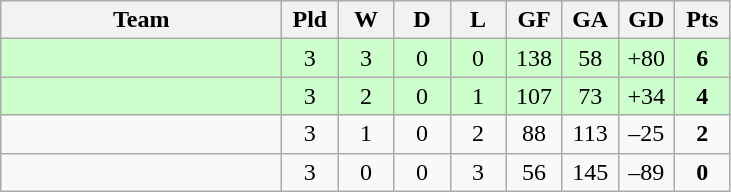<table class="wikitable" style="text-align: center;">
<tr>
<th width="180">Team</th>
<th width="30">Pld</th>
<th width="30">W</th>
<th width="30">D</th>
<th width="30">L</th>
<th width="30">GF</th>
<th width="30">GA</th>
<th width="30">GD</th>
<th width="30">Pts</th>
</tr>
<tr bgcolor=#CCFFCC>
<td align="left"></td>
<td>3</td>
<td>3</td>
<td>0</td>
<td>0</td>
<td>138</td>
<td>58</td>
<td>+80</td>
<td><strong>6</strong></td>
</tr>
<tr bgcolor=#CCFFCC>
<td align="left"></td>
<td>3</td>
<td>2</td>
<td>0</td>
<td>1</td>
<td>107</td>
<td>73</td>
<td>+34</td>
<td><strong>4</strong></td>
</tr>
<tr>
<td align="left"></td>
<td>3</td>
<td>1</td>
<td>0</td>
<td>2</td>
<td>88</td>
<td>113</td>
<td>–25</td>
<td><strong>2</strong></td>
</tr>
<tr>
<td align="left"></td>
<td>3</td>
<td>0</td>
<td>0</td>
<td>3</td>
<td>56</td>
<td>145</td>
<td>–89</td>
<td><strong>0</strong></td>
</tr>
</table>
